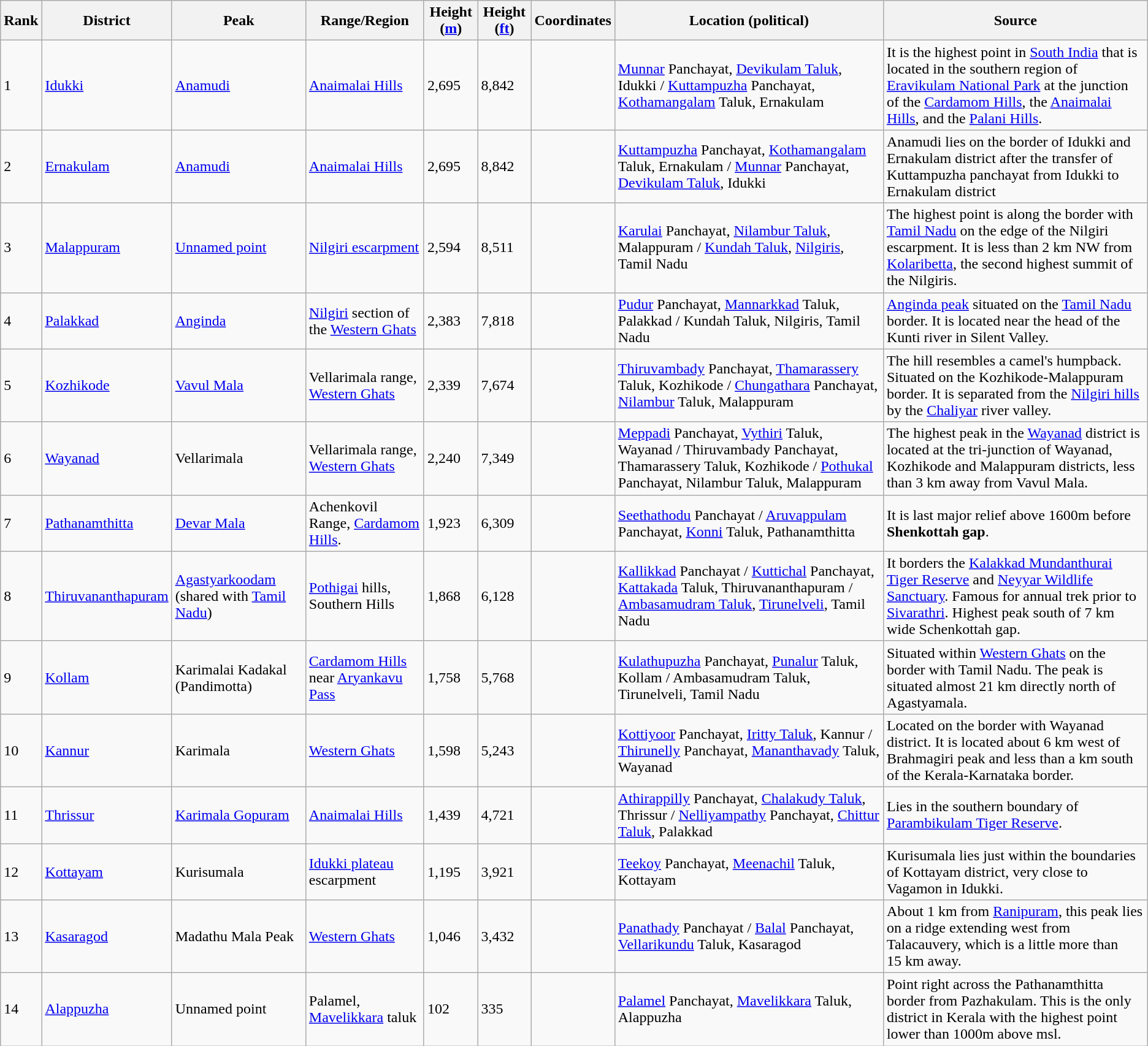<table class="wikitable sortable">
<tr>
<th>Rank</th>
<th>District</th>
<th>Peak</th>
<th>Range/Region</th>
<th>Height (<a href='#'>m</a>)</th>
<th>Height (<a href='#'>ft</a>)</th>
<th>Coordinates</th>
<th>Location (political)</th>
<th>Source</th>
</tr>
<tr>
<td>1</td>
<td><a href='#'>Idukki</a></td>
<td><a href='#'>Anamudi</a></td>
<td><a href='#'>Anaimalai Hills</a></td>
<td>2,695</td>
<td>8,842</td>
<td></td>
<td><a href='#'>Munnar</a> Panchayat, <a href='#'>Devikulam Taluk</a>, Idukki / <a href='#'>Kuttampuzha</a> Panchayat, <a href='#'>Kothamangalam</a> Taluk, Ernakulam</td>
<td>It is the highest point in <a href='#'>South India</a> that is located in the southern region of <a href='#'>Eravikulam National Park</a> at the junction of the <a href='#'>Cardamom Hills</a>, the <a href='#'>Anaimalai Hills</a>, and the <a href='#'>Palani Hills</a>.</td>
</tr>
<tr>
<td>2</td>
<td><a href='#'>Ernakulam</a></td>
<td><a href='#'>Anamudi</a></td>
<td><a href='#'>Anaimalai Hills</a></td>
<td>2,695</td>
<td>8,842</td>
<td></td>
<td><a href='#'>Kuttampuzha</a> Panchayat, <a href='#'>Kothamangalam</a> Taluk, Ernakulam / <a href='#'>Munnar</a> Panchayat, <a href='#'>Devikulam Taluk</a>, Idukki</td>
<td>Anamudi lies on the border of Idukki and Ernakulam district after the transfer of Kuttampuzha panchayat from Idukki to Ernakulam district</td>
</tr>
<tr>
<td>3</td>
<td><a href='#'>Malappuram</a></td>
<td><a href='#'>Unnamed point</a></td>
<td><a href='#'>Nilgiri escarpment</a></td>
<td>2,594</td>
<td>8,511</td>
<td></td>
<td><a href='#'>Karulai</a> Panchayat, <a href='#'>Nilambur Taluk</a>, Malappuram / <a href='#'>Kundah Taluk</a>, <a href='#'>Nilgiris</a>, Tamil Nadu</td>
<td>The highest point is along the border with <a href='#'>Tamil Nadu</a> on the edge of the Nilgiri escarpment. It is less than 2 km NW from <a href='#'>Kolaribetta</a>, the second highest summit of the Nilgiris.</td>
</tr>
<tr>
<td>4</td>
<td><a href='#'>Palakkad</a></td>
<td><a href='#'>Anginda</a></td>
<td><a href='#'>Nilgiri</a> section of the <a href='#'>Western Ghats</a></td>
<td>2,383</td>
<td>7,818</td>
<td></td>
<td><a href='#'>Pudur</a> Panchayat, <a href='#'>Mannarkkad</a> Taluk, Palakkad / Kundah Taluk, Nilgiris, Tamil Nadu</td>
<td><a href='#'>Anginda peak</a> situated on the <a href='#'>Tamil Nadu</a> border. It is located near the head of the Kunti river in Silent Valley.</td>
</tr>
<tr>
<td>5</td>
<td><a href='#'>Kozhikode</a></td>
<td><a href='#'>Vavul Mala</a></td>
<td>Vellarimala range, <a href='#'>Western Ghats</a></td>
<td>2,339</td>
<td>7,674</td>
<td></td>
<td><a href='#'>Thiruvambady</a> Panchayat, <a href='#'>Thamarassery</a> Taluk, Kozhikode / <a href='#'>Chungathara</a> Panchayat, <a href='#'>Nilambur</a> Taluk, Malappuram</td>
<td>The hill resembles a camel's humpback. Situated on the Kozhikode-Malappuram border. It is separated from the <a href='#'>Nilgiri hills</a> by the <a href='#'>Chaliyar</a> river valley.</td>
</tr>
<tr>
<td>6</td>
<td><a href='#'>Wayanad</a></td>
<td>Vellarimala</td>
<td>Vellarimala range, <a href='#'>Western Ghats</a></td>
<td>2,240</td>
<td>7,349</td>
<td></td>
<td><a href='#'>Meppadi</a> Panchayat, <a href='#'>Vythiri</a> Taluk, Wayanad / Thiruvambady Panchayat, Thamarassery Taluk, Kozhikode / <a href='#'>Pothukal</a> Panchayat, Nilambur Taluk, Malappuram</td>
<td>The highest peak in the <a href='#'>Wayanad</a> district is located at the tri-junction of Wayanad, Kozhikode and Malappuram districts, less than 3 km away from Vavul Mala.</td>
</tr>
<tr>
<td>7</td>
<td><a href='#'>Pathanamthitta</a></td>
<td><a href='#'>Devar Mala</a></td>
<td>Achenkovil Range, <a href='#'>Cardamom Hills</a>.</td>
<td>1,923</td>
<td>6,309</td>
<td></td>
<td><a href='#'>Seethathodu</a> Panchayat / <a href='#'>Aruvappulam</a> Panchayat, <a href='#'>Konni</a> Taluk, Pathanamthitta</td>
<td>It is last major relief above 1600m before <strong>Shenkottah gap</strong>.</td>
</tr>
<tr>
<td>8</td>
<td><a href='#'>Thiruvananthapuram</a></td>
<td><a href='#'>Agastyarkoodam</a> (shared with <a href='#'>Tamil Nadu</a>)</td>
<td><a href='#'>Pothigai</a> hills, Southern Hills</td>
<td>1,868</td>
<td>6,128</td>
<td></td>
<td><a href='#'>Kallikkad</a> Panchayat / <a href='#'>Kuttichal</a> Panchayat, <a href='#'>Kattakada</a> Taluk, Thiruvananthapuram / <a href='#'>Ambasamudram Taluk</a>, <a href='#'>Tirunelveli</a>, Tamil Nadu</td>
<td>It borders the <a href='#'>Kalakkad Mundanthurai Tiger Reserve</a> and <a href='#'>Neyyar Wildlife Sanctuary</a>. Famous for annual trek prior to <a href='#'>Sivarathri</a>. Highest peak south of 7 km wide Schenkottah gap.</td>
</tr>
<tr>
<td>9</td>
<td><a href='#'>Kollam</a></td>
<td>Karimalai Kadakal (Pandimotta)</td>
<td><a href='#'>Cardamom Hills</a> near <a href='#'>Aryankavu Pass</a></td>
<td>1,758</td>
<td>5,768</td>
<td></td>
<td><a href='#'>Kulathupuzha</a> Panchayat, <a href='#'>Punalur</a> Taluk, Kollam / Ambasamudram Taluk, Tirunelveli, Tamil Nadu</td>
<td>Situated within <a href='#'>Western Ghats</a> on the border with Tamil Nadu. The peak is situated almost 21 km directly north of Agastyamala.</td>
</tr>
<tr>
<td>10</td>
<td><a href='#'>Kannur</a></td>
<td>Karimala</td>
<td><a href='#'>Western Ghats</a></td>
<td>1,598</td>
<td>5,243</td>
<td></td>
<td><a href='#'>Kottiyoor</a> Panchayat, <a href='#'>Iritty Taluk</a>, Kannur / <a href='#'>Thirunelly</a> Panchayat, <a href='#'>Mananthavady</a> Taluk, Wayanad</td>
<td>Located on the border with Wayanad district. It is located about 6 km west of Brahmagiri peak and less than a km south of the Kerala-Karnataka border.</td>
</tr>
<tr>
<td>11</td>
<td><a href='#'>Thrissur</a></td>
<td><a href='#'>Karimala Gopuram</a></td>
<td><a href='#'>Anaimalai Hills</a></td>
<td>1,439</td>
<td>4,721</td>
<td></td>
<td><a href='#'>Athirappilly</a> Panchayat, <a href='#'>Chalakudy Taluk</a>, Thrissur / <a href='#'>Nelliyampathy</a> Panchayat, <a href='#'>Chittur Taluk</a>, Palakkad</td>
<td>Lies in the southern boundary of <a href='#'>Parambikulam Tiger Reserve</a>.</td>
</tr>
<tr>
<td>12</td>
<td><a href='#'>Kottayam</a></td>
<td>Kurisumala</td>
<td><a href='#'>Idukki plateau</a> escarpment</td>
<td>1,195</td>
<td>3,921</td>
<td></td>
<td><a href='#'>Teekoy</a> Panchayat, <a href='#'>Meenachil</a> Taluk, Kottayam</td>
<td>Kurisumala lies just within the boundaries of Kottayam district, very close to Vagamon in Idukki.</td>
</tr>
<tr>
<td>13</td>
<td><a href='#'>Kasaragod</a></td>
<td>Madathu Mala Peak</td>
<td><a href='#'>Western Ghats</a></td>
<td>1,046</td>
<td>3,432</td>
<td></td>
<td><a href='#'>Panathady</a> Panchayat / <a href='#'>Balal</a> Panchayat, <a href='#'>Vellarikundu</a> Taluk, Kasaragod</td>
<td>About 1 km from <a href='#'>Ranipuram</a>, this peak lies on a ridge extending west from Talacauvery, which is a little more than 15 km away.</td>
</tr>
<tr>
<td>14</td>
<td><a href='#'>Alappuzha</a></td>
<td>Unnamed point</td>
<td>Palamel, <a href='#'>Mavelikkara</a> taluk</td>
<td>102</td>
<td>335</td>
<td></td>
<td><a href='#'>Palamel</a> Panchayat, <a href='#'>Mavelikkara</a> Taluk, Alappuzha</td>
<td>Point right across the Pathanamthitta border from Pazhakulam. This is the only district in Kerala with the highest point lower than 1000m above msl.</td>
</tr>
</table>
